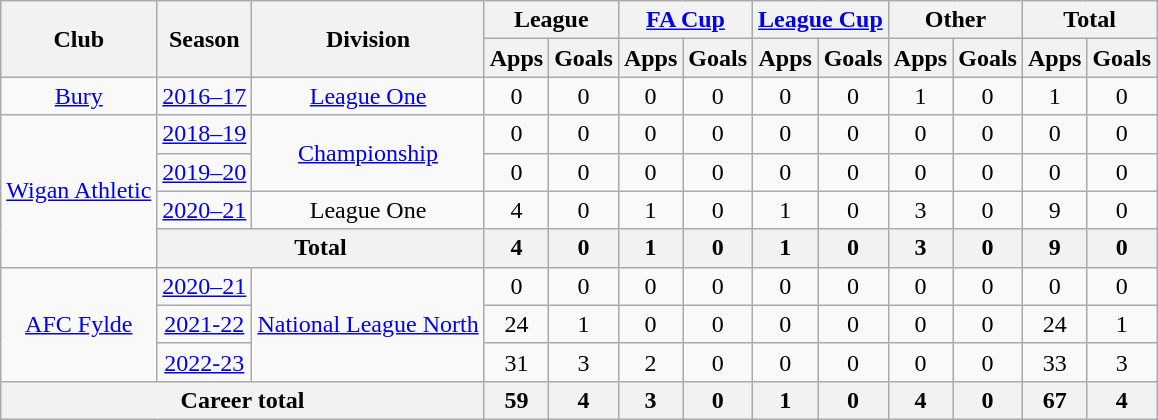<table class="wikitable" style="text-align:center;">
<tr>
<th rowspan="2">Club</th>
<th rowspan="2">Season</th>
<th rowspan="2">Division</th>
<th colspan="2">League</th>
<th colspan="2"><a href='#'>FA Cup</a></th>
<th colspan="2"><a href='#'>League Cup</a></th>
<th colspan="2">Other</th>
<th colspan="2">Total</th>
</tr>
<tr>
<th>Apps</th>
<th>Goals</th>
<th>Apps</th>
<th>Goals</th>
<th>Apps</th>
<th>Goals</th>
<th>Apps</th>
<th>Goals</th>
<th>Apps</th>
<th>Goals</th>
</tr>
<tr>
<td><a href='#'>Bury</a></td>
<td><a href='#'>2016–17</a></td>
<td><a href='#'>League One</a></td>
<td>0</td>
<td>0</td>
<td>0</td>
<td>0</td>
<td>0</td>
<td>0</td>
<td>1</td>
<td>0</td>
<td>1</td>
<td>0</td>
</tr>
<tr>
<td rowspan="4"><a href='#'>Wigan Athletic</a></td>
<td><a href='#'>2018–19</a></td>
<td rowspan="2"><a href='#'>Championship</a></td>
<td>0</td>
<td>0</td>
<td>0</td>
<td>0</td>
<td>0</td>
<td>0</td>
<td>0</td>
<td>0</td>
<td>0</td>
<td>0</td>
</tr>
<tr>
<td><a href='#'>2019–20</a></td>
<td>0</td>
<td>0</td>
<td>0</td>
<td>0</td>
<td>0</td>
<td>0</td>
<td>0</td>
<td>0</td>
<td>0</td>
<td>0</td>
</tr>
<tr>
<td><a href='#'>2020–21</a></td>
<td>League One</td>
<td>4</td>
<td>0</td>
<td>1</td>
<td>0</td>
<td>1</td>
<td>0</td>
<td>3</td>
<td>0</td>
<td>9</td>
<td>0</td>
</tr>
<tr>
<th colspan="2">Total</th>
<th>4</th>
<th>0</th>
<th>1</th>
<th>0</th>
<th>1</th>
<th>0</th>
<th>3</th>
<th>0</th>
<th>9</th>
<th>0</th>
</tr>
<tr>
<td rowspan="3"><a href='#'>AFC Fylde</a></td>
<td><a href='#'>2020–21</a></td>
<td rowspan="3"><a href='#'>National League North</a></td>
<td>0</td>
<td>0</td>
<td>0</td>
<td>0</td>
<td>0</td>
<td>0</td>
<td>0</td>
<td>0</td>
<td>0</td>
<td>0</td>
</tr>
<tr>
<td><a href='#'>2021-22</a></td>
<td>24</td>
<td>1</td>
<td>0</td>
<td>0</td>
<td>0</td>
<td>0</td>
<td>0</td>
<td>0</td>
<td>24</td>
<td>1</td>
</tr>
<tr>
<td><a href='#'>2022-23</a></td>
<td>31</td>
<td>3</td>
<td>2</td>
<td>0</td>
<td>0</td>
<td>0</td>
<td>0</td>
<td>0</td>
<td>33</td>
<td>3</td>
</tr>
<tr>
<th colspan="3">Career total</th>
<th>59</th>
<th>4</th>
<th>3</th>
<th>0</th>
<th>1</th>
<th>0</th>
<th>4</th>
<th>0</th>
<th>67</th>
<th>4</th>
</tr>
</table>
